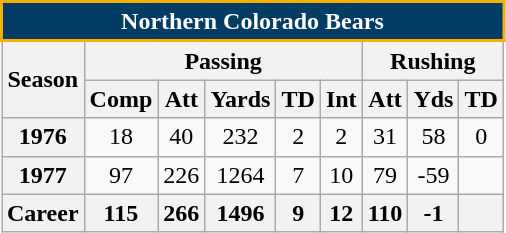<table class=wikitable style="text-align:center;">
<tr>
<th colspan="12" style="background: #013C65; border: 2px solid #F6B000; color:white;">Northern Colorado Bears</th>
</tr>
<tr>
<th rowspan="2">Season</th>
<th colspan="5">Passing</th>
<th colspan="3">Rushing</th>
</tr>
<tr>
<th>Comp</th>
<th>Att</th>
<th>Yards</th>
<th>TD</th>
<th>Int</th>
<th>Att</th>
<th>Yds</th>
<th>TD</th>
</tr>
<tr>
<th>1976</th>
<td>18</td>
<td>40</td>
<td>232</td>
<td>2</td>
<td>2</td>
<td>31</td>
<td>58</td>
<td>0</td>
</tr>
<tr>
<th>1977</th>
<td>97</td>
<td>226</td>
<td>1264</td>
<td>7</td>
<td>10</td>
<td>79</td>
<td>-59</td>
<td></td>
</tr>
<tr>
<th>Career</th>
<th>115</th>
<th>266</th>
<th>1496</th>
<th>9</th>
<th>12</th>
<th>110</th>
<th>-1</th>
<th></th>
</tr>
</table>
